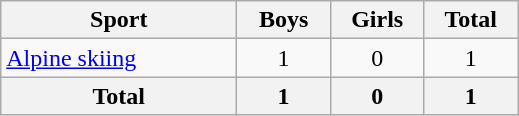<table class="wikitable sortable" style="text-align:center">
<tr>
<th width=150>Sport</th>
<th width=55>Boys</th>
<th width=55>Girls</th>
<th width=55>Total</th>
</tr>
<tr>
<td align=left><a href='#'>Alpine skiing</a></td>
<td>1</td>
<td>0</td>
<td>1</td>
</tr>
<tr>
<th>Total</th>
<th>1</th>
<th>0</th>
<th>1</th>
</tr>
</table>
